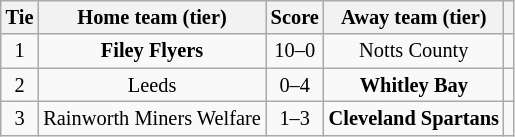<table class="wikitable" style="text-align:center; font-size:85%">
<tr>
<th>Tie</th>
<th>Home team (tier)</th>
<th>Score</th>
<th>Away team (tier)</th>
<th></th>
</tr>
<tr>
<td align="center">1</td>
<td><strong>Filey Flyers</strong></td>
<td align="center">10–0</td>
<td>Notts County</td>
<td></td>
</tr>
<tr>
<td align="center">2</td>
<td>Leeds</td>
<td align="center">0–4</td>
<td><strong>Whitley Bay</strong></td>
<td></td>
</tr>
<tr>
<td align="center">3</td>
<td>Rainworth Miners Welfare</td>
<td align="center">1–3</td>
<td><strong>Cleveland Spartans</strong></td>
<td></td>
</tr>
</table>
